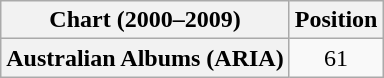<table class="wikitable plainrowheaders">
<tr>
<th scope="col">Chart (2000–2009)</th>
<th scope="col">Position</th>
</tr>
<tr>
<th scope="row">Australian Albums (ARIA)</th>
<td align="center">61</td>
</tr>
</table>
